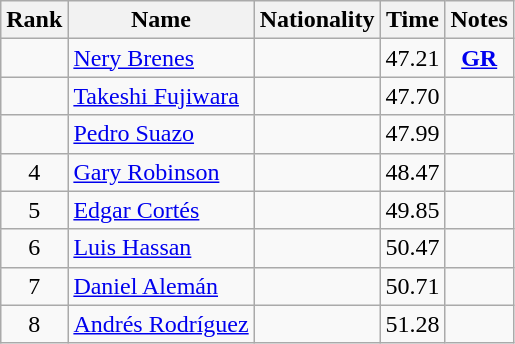<table class="wikitable sortable" style="text-align:center">
<tr>
<th>Rank</th>
<th>Name</th>
<th>Nationality</th>
<th>Time</th>
<th>Notes</th>
</tr>
<tr>
<td></td>
<td align=left><a href='#'>Nery Brenes</a></td>
<td align=left></td>
<td>47.21</td>
<td><strong><a href='#'>GR</a></strong></td>
</tr>
<tr>
<td></td>
<td align=left><a href='#'>Takeshi Fujiwara</a></td>
<td align=left></td>
<td>47.70</td>
<td></td>
</tr>
<tr>
<td></td>
<td align=left><a href='#'>Pedro Suazo</a></td>
<td align=left></td>
<td>47.99</td>
<td></td>
</tr>
<tr>
<td>4</td>
<td align=left><a href='#'>Gary Robinson</a></td>
<td align=left></td>
<td>48.47</td>
<td></td>
</tr>
<tr>
<td>5</td>
<td align=left><a href='#'>Edgar Cortés</a></td>
<td align=left></td>
<td>49.85</td>
<td></td>
</tr>
<tr>
<td>6</td>
<td align=left><a href='#'>Luis Hassan</a></td>
<td align=left></td>
<td>50.47</td>
<td></td>
</tr>
<tr>
<td>7</td>
<td align=left><a href='#'>Daniel Alemán</a></td>
<td align=left></td>
<td>50.71</td>
<td></td>
</tr>
<tr>
<td>8</td>
<td align=left><a href='#'>Andrés Rodríguez</a></td>
<td align=left></td>
<td>51.28</td>
<td></td>
</tr>
</table>
